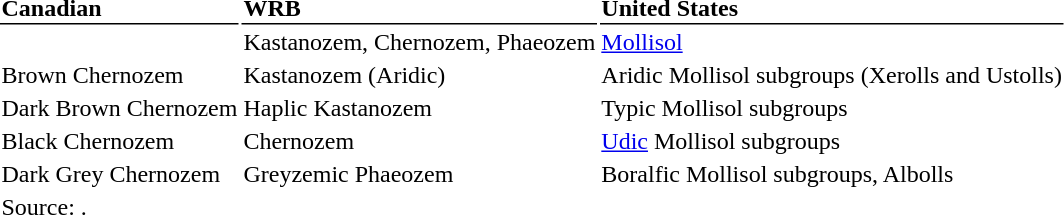<table>
<tr style="border-bottom:1px solid black;">
<th align=left style="border-bottom:1px solid black;">Canadian</th>
<th align=left style="border-bottom:1px solid black;">WRB</th>
<th align=left style="border-bottom:1px solid black;">United States</th>
</tr>
<tr>
<td></td>
<td>Kastanozem, Chernozem, Phaeozem</td>
<td><a href='#'>Mollisol</a></td>
</tr>
<tr>
<td>Brown Chernozem</td>
<td>Kastanozem (Aridic)</td>
<td>Aridic Mollisol subgroups (Xerolls and Ustolls)</td>
</tr>
<tr>
<td>Dark Brown Chernozem</td>
<td>Haplic Kastanozem</td>
<td>Typic Mollisol subgroups</td>
</tr>
<tr>
<td>Black Chernozem</td>
<td>Chernozem</td>
<td><a href='#'>Udic</a> Mollisol subgroups</td>
</tr>
<tr>
<td>Dark Grey Chernozem</td>
<td>Greyzemic Phaeozem</td>
<td>Boralfic Mollisol subgroups, Albolls</td>
</tr>
<tr>
<td>Source:  .</td>
</tr>
</table>
